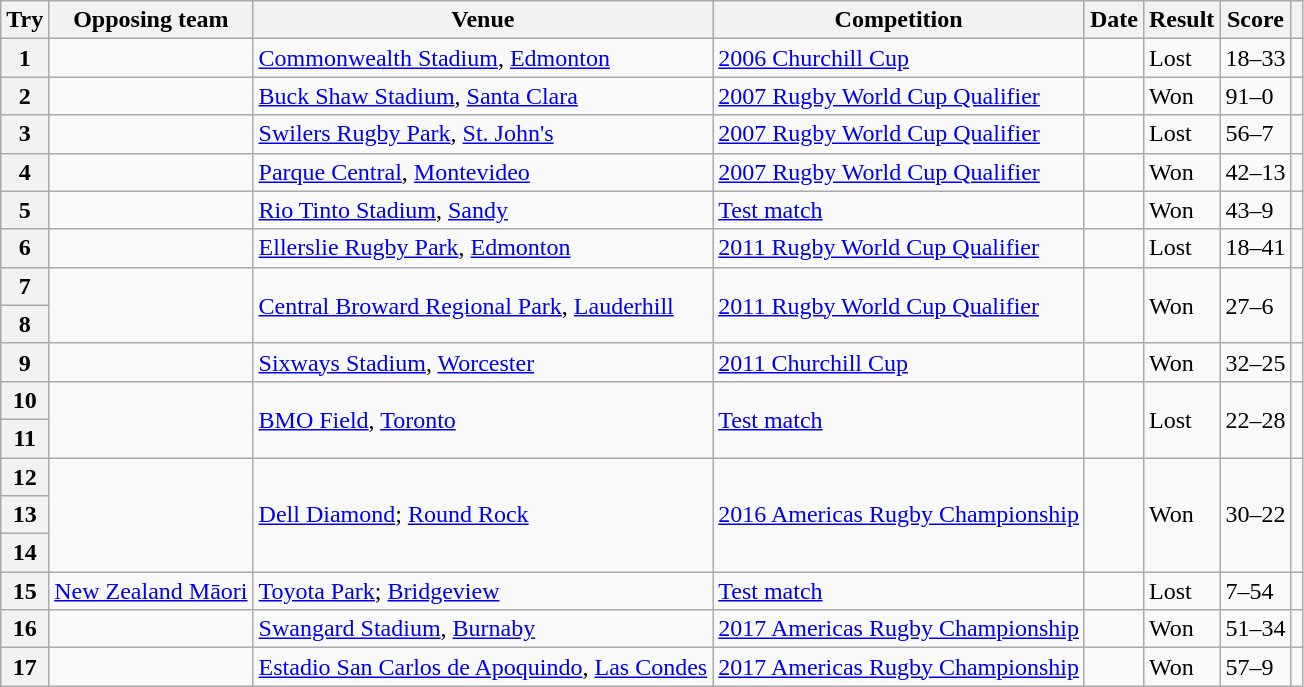<table class="wikitable sortable">
<tr>
<th scope=col>Try</th>
<th scope=col>Opposing team</th>
<th scope=col>Venue</th>
<th scope=col>Competition</th>
<th scope=col>Date</th>
<th scope=col>Result</th>
<th scope=col>Score</th>
<th scope=col class=unsortable></th>
</tr>
<tr>
<th scope=row>1</th>
<td></td>
<td><a href='#'>Commonwealth Stadium</a>, <a href='#'>Edmonton</a></td>
<td><a href='#'>2006 Churchill Cup</a></td>
<td></td>
<td>Lost</td>
<td>18–33</td>
<td></td>
</tr>
<tr>
<th scope=row>2</th>
<td></td>
<td><a href='#'>Buck Shaw Stadium</a>, <a href='#'>Santa Clara</a></td>
<td><a href='#'>2007 Rugby World Cup Qualifier</a></td>
<td></td>
<td>Won</td>
<td>91–0</td>
<td></td>
</tr>
<tr>
<th scope=row>3</th>
<td></td>
<td><a href='#'>Swilers Rugby Park</a>, <a href='#'>St. John's</a></td>
<td><a href='#'>2007 Rugby World Cup Qualifier</a></td>
<td></td>
<td>Lost</td>
<td>56–7</td>
<td></td>
</tr>
<tr>
<th scope=row>4</th>
<td></td>
<td><a href='#'>Parque Central</a>, <a href='#'>Montevideo</a></td>
<td><a href='#'>2007 Rugby World Cup Qualifier</a></td>
<td></td>
<td>Won</td>
<td>42–13</td>
<td></td>
</tr>
<tr>
<th scope=row>5</th>
<td></td>
<td><a href='#'>Rio Tinto Stadium</a>, <a href='#'>Sandy</a></td>
<td><a href='#'>Test match</a></td>
<td></td>
<td>Won</td>
<td>43–9</td>
<td></td>
</tr>
<tr>
<th scope=row>6</th>
<td></td>
<td><a href='#'>Ellerslie Rugby Park</a>, <a href='#'>Edmonton</a></td>
<td><a href='#'>2011 Rugby World Cup Qualifier</a></td>
<td></td>
<td>Lost</td>
<td>18–41</td>
<td></td>
</tr>
<tr>
<th scope=row>7</th>
<td rowspan=2></td>
<td rowspan=2><a href='#'>Central Broward Regional Park</a>, <a href='#'>Lauderhill</a></td>
<td rowspan=2><a href='#'>2011 Rugby World Cup Qualifier</a></td>
<td rowspan=2></td>
<td rowspan=2>Won</td>
<td rowspan=2>27–6</td>
<td rowspan=2></td>
</tr>
<tr>
<th scope=row>8</th>
</tr>
<tr>
<th scope=row>9</th>
<td></td>
<td><a href='#'>Sixways Stadium</a>, <a href='#'>Worcester</a></td>
<td><a href='#'>2011 Churchill Cup</a></td>
<td></td>
<td>Won</td>
<td>32–25</td>
<td></td>
</tr>
<tr>
<th scope=row>10</th>
<td rowspan=2></td>
<td rowspan=2><a href='#'>BMO Field</a>, <a href='#'>Toronto</a></td>
<td rowspan=2><a href='#'>Test match</a></td>
<td rowspan=2></td>
<td rowspan=2>Lost</td>
<td rowspan=2>22–28</td>
<td rowspan=2></td>
</tr>
<tr>
<th scope=row>11</th>
</tr>
<tr>
<th scope=row>12</th>
<td rowspan=3></td>
<td rowspan=3><a href='#'>Dell Diamond</a>; <a href='#'>Round Rock</a></td>
<td rowspan=3><a href='#'>2016 Americas Rugby Championship</a></td>
<td rowspan=3></td>
<td rowspan=3>Won</td>
<td rowspan=3>30–22</td>
<td rowspan=3></td>
</tr>
<tr>
<th scope=row>13</th>
</tr>
<tr>
<th scope=row>14</th>
</tr>
<tr>
<th scope=row>15</th>
<td> <a href='#'>New Zealand Māori</a></td>
<td><a href='#'>Toyota Park</a>; <a href='#'>Bridgeview</a></td>
<td><a href='#'>Test match</a></td>
<td></td>
<td>Lost</td>
<td>7–54</td>
<td></td>
</tr>
<tr>
<th scope=row>16</th>
<td></td>
<td><a href='#'>Swangard Stadium</a>, <a href='#'>Burnaby</a></td>
<td><a href='#'>2017 Americas Rugby Championship</a></td>
<td></td>
<td>Won</td>
<td>51–34</td>
<td></td>
</tr>
<tr>
<th scope=row>17</th>
<td></td>
<td><a href='#'>Estadio San Carlos de Apoquindo</a>, <a href='#'>Las Condes</a></td>
<td><a href='#'>2017 Americas Rugby Championship</a></td>
<td></td>
<td>Won</td>
<td>57–9</td>
<td></td>
</tr>
</table>
